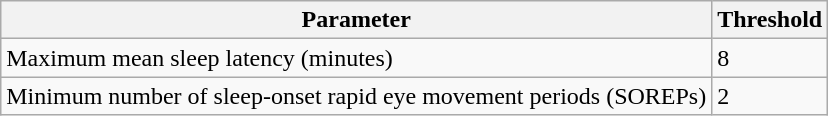<table class="wikitable">
<tr>
<th colspan="2">Parameter</th>
<th>Threshold</th>
</tr>
<tr>
<td colspan="2">Maximum mean sleep latency (minutes)</td>
<td>8</td>
</tr>
<tr>
<td colspan="2">Minimum number of sleep-onset rapid eye movement periods (SOREPs)</td>
<td>2</td>
</tr>
</table>
